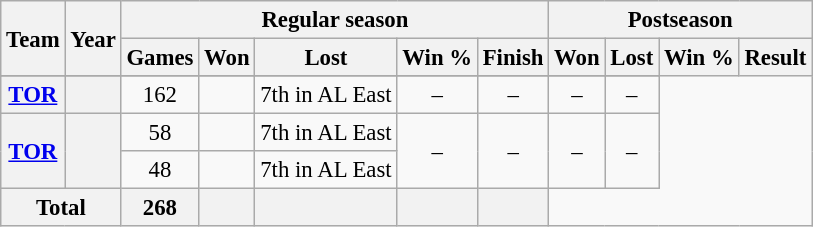<table class="wikitable" style="font-size: 95%; text-align:center;">
<tr>
<th rowspan="2">Team</th>
<th rowspan="2">Year</th>
<th colspan="5">Regular season</th>
<th colspan="4">Postseason</th>
</tr>
<tr>
<th>Games</th>
<th>Won</th>
<th>Lost</th>
<th>Win %</th>
<th>Finish</th>
<th>Won</th>
<th>Lost</th>
<th>Win %</th>
<th>Result</th>
</tr>
<tr>
</tr>
<tr>
<th><a href='#'>TOR</a></th>
<th></th>
<td>162</td>
<td></td>
<td>7th in AL East</td>
<td>–</td>
<td>–</td>
<td>–</td>
<td>–</td>
</tr>
<tr>
<th rowspan="2"><a href='#'>TOR</a></th>
<th rowspan="2"></th>
<td>58</td>
<td></td>
<td>7th in AL East</td>
<td rowspan="2">–</td>
<td rowspan="2">–</td>
<td rowspan="2">–</td>
<td rowspan="2">–</td>
</tr>
<tr>
<td>48</td>
<td></td>
<td>7th in AL East</td>
</tr>
<tr>
<th colspan="2">Total</th>
<th>268</th>
<th></th>
<th></th>
<th></th>
<th></th>
</tr>
</table>
